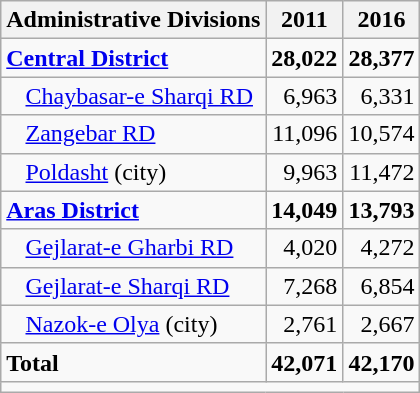<table class="wikitable">
<tr>
<th>Administrative Divisions</th>
<th>2011</th>
<th>2016</th>
</tr>
<tr>
<td><strong><a href='#'>Central District</a></strong></td>
<td style="text-align: right;"><strong>28,022</strong></td>
<td style="text-align: right;"><strong>28,377</strong></td>
</tr>
<tr>
<td style="padding-left: 1em;"><a href='#'>Chaybasar-e Sharqi RD</a></td>
<td style="text-align: right;">6,963</td>
<td style="text-align: right;">6,331</td>
</tr>
<tr>
<td style="padding-left: 1em;"><a href='#'>Zangebar RD</a></td>
<td style="text-align: right;">11,096</td>
<td style="text-align: right;">10,574</td>
</tr>
<tr>
<td style="padding-left: 1em;"><a href='#'>Poldasht</a> (city)</td>
<td style="text-align: right;">9,963</td>
<td style="text-align: right;">11,472</td>
</tr>
<tr>
<td><strong><a href='#'>Aras District</a></strong></td>
<td style="text-align: right;"><strong>14,049</strong></td>
<td style="text-align: right;"><strong>13,793</strong></td>
</tr>
<tr>
<td style="padding-left: 1em;"><a href='#'>Gejlarat-e Gharbi RD</a></td>
<td style="text-align: right;">4,020</td>
<td style="text-align: right;">4,272</td>
</tr>
<tr>
<td style="padding-left: 1em;"><a href='#'>Gejlarat-e Sharqi RD</a></td>
<td style="text-align: right;">7,268</td>
<td style="text-align: right;">6,854</td>
</tr>
<tr>
<td style="padding-left: 1em;"><a href='#'>Nazok-e Olya</a> (city)</td>
<td style="text-align: right;">2,761</td>
<td style="text-align: right;">2,667</td>
</tr>
<tr>
<td><strong>Total</strong></td>
<td style="text-align: right;"><strong>42,071</strong></td>
<td style="text-align: right;"><strong>42,170</strong></td>
</tr>
<tr>
<td colspan=3></td>
</tr>
</table>
